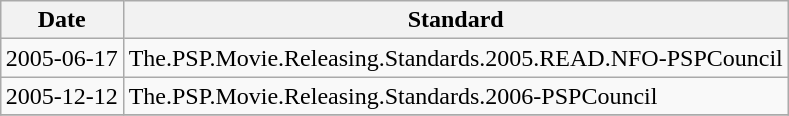<table class="wikitable" style="text-align: left; float: right; margin: auto 0.5em">
<tr>
<th scope="col">Date</th>
<th scope="col">Standard</th>
</tr>
<tr>
<td>2005-06-17</td>
<td>The.PSP.Movie.Releasing.Standards.2005.READ.NFO-PSPCouncil</td>
</tr>
<tr>
<td>2005-12-12</td>
<td>The.PSP.Movie.Releasing.Standards.2006-PSPCouncil</td>
</tr>
<tr>
</tr>
</table>
